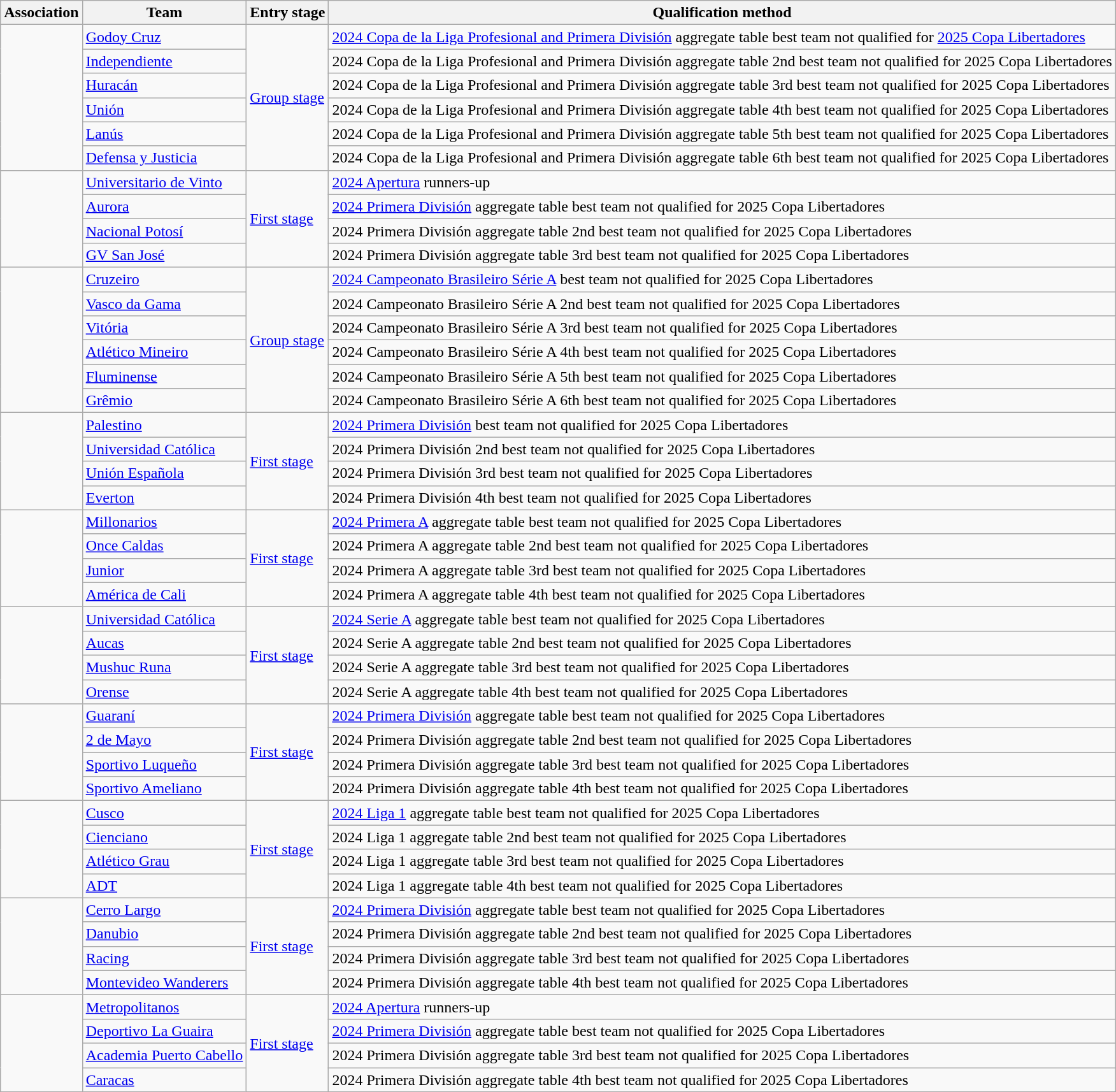<table class="wikitable">
<tr>
<th>Association</th>
<th>Team </th>
<th>Entry stage</th>
<th>Qualification method</th>
</tr>
<tr>
<td rowspan=6><br></td>
<td><a href='#'>Godoy Cruz</a> </td>
<td rowspan=6><a href='#'>Group stage</a></td>
<td><a href='#'>2024 Copa de la Liga Profesional and Primera División</a> aggregate table best team not qualified for <a href='#'>2025 Copa Libertadores</a></td>
</tr>
<tr>
<td><a href='#'>Independiente</a> </td>
<td>2024 Copa de la Liga Profesional and Primera División aggregate table 2nd best team not qualified for 2025 Copa Libertadores</td>
</tr>
<tr>
<td><a href='#'>Huracán</a> </td>
<td>2024 Copa de la Liga Profesional and Primera División aggregate table 3rd best team not qualified for 2025 Copa Libertadores</td>
</tr>
<tr>
<td><a href='#'>Unión</a> </td>
<td>2024 Copa de la Liga Profesional and Primera División aggregate table 4th best team not qualified for 2025 Copa Libertadores</td>
</tr>
<tr>
<td><a href='#'>Lanús</a> </td>
<td>2024 Copa de la Liga Profesional and Primera División aggregate table 5th best team not qualified for 2025 Copa Libertadores</td>
</tr>
<tr>
<td><a href='#'>Defensa y Justicia</a> </td>
<td>2024 Copa de la Liga Profesional and Primera División aggregate table 6th best team not qualified for 2025 Copa Libertadores</td>
</tr>
<tr>
<td rowspan=4><br></td>
<td><a href='#'>Universitario de Vinto</a> </td>
<td rowspan=4><a href='#'>First stage</a></td>
<td><a href='#'>2024 Apertura</a> runners-up</td>
</tr>
<tr>
<td><a href='#'>Aurora</a> </td>
<td><a href='#'>2024 Primera División</a> aggregate table best team not qualified for 2025 Copa Libertadores</td>
</tr>
<tr>
<td><a href='#'>Nacional Potosí</a> </td>
<td>2024 Primera División aggregate table 2nd best team not qualified for 2025 Copa Libertadores</td>
</tr>
<tr>
<td><a href='#'>GV San José</a> </td>
<td>2024 Primera División aggregate table 3rd best team not qualified for 2025 Copa Libertadores</td>
</tr>
<tr>
<td rowspan=6><br></td>
<td><a href='#'>Cruzeiro</a> </td>
<td rowspan=6><a href='#'>Group stage</a></td>
<td><a href='#'>2024 Campeonato Brasileiro Série A</a> best team not qualified for 2025 Copa Libertadores</td>
</tr>
<tr>
<td><a href='#'>Vasco da Gama</a> </td>
<td>2024 Campeonato Brasileiro Série A 2nd best team not qualified for 2025 Copa Libertadores</td>
</tr>
<tr>
<td><a href='#'>Vitória</a> </td>
<td>2024 Campeonato Brasileiro Série A 3rd best team not qualified for 2025 Copa Libertadores</td>
</tr>
<tr>
<td><a href='#'>Atlético Mineiro</a> </td>
<td>2024 Campeonato Brasileiro Série A 4th best team not qualified for 2025 Copa Libertadores</td>
</tr>
<tr>
<td><a href='#'>Fluminense</a> </td>
<td>2024 Campeonato Brasileiro Série A 5th best team not qualified for 2025 Copa Libertadores</td>
</tr>
<tr>
<td><a href='#'>Grêmio</a> </td>
<td>2024 Campeonato Brasileiro Série A 6th best team not qualified for 2025 Copa Libertadores</td>
</tr>
<tr>
<td rowspan=4><br></td>
<td><a href='#'>Palestino</a> </td>
<td rowspan=4><a href='#'>First stage</a></td>
<td><a href='#'>2024 Primera División</a> best team not qualified for 2025 Copa Libertadores</td>
</tr>
<tr>
<td><a href='#'>Universidad Católica</a> </td>
<td>2024 Primera División 2nd best team not qualified for 2025 Copa Libertadores</td>
</tr>
<tr>
<td><a href='#'>Unión Española</a> </td>
<td>2024 Primera División 3rd best team not qualified for 2025 Copa Libertadores</td>
</tr>
<tr>
<td><a href='#'>Everton</a> </td>
<td>2024 Primera División 4th best team not qualified for 2025 Copa Libertadores</td>
</tr>
<tr>
<td rowspan=4><br></td>
<td><a href='#'>Millonarios</a> </td>
<td rowspan=4><a href='#'>First stage</a></td>
<td><a href='#'>2024 Primera A</a> aggregate table best team not qualified for 2025 Copa Libertadores</td>
</tr>
<tr>
<td><a href='#'>Once Caldas</a> </td>
<td>2024 Primera A aggregate table 2nd best team not qualified for 2025 Copa Libertadores</td>
</tr>
<tr>
<td><a href='#'>Junior</a> </td>
<td>2024 Primera A aggregate table 3rd best team not qualified for 2025 Copa Libertadores</td>
</tr>
<tr>
<td><a href='#'>América de Cali</a> </td>
<td>2024 Primera A aggregate table 4th best team not qualified for 2025 Copa Libertadores</td>
</tr>
<tr>
<td rowspan=4><br></td>
<td><a href='#'>Universidad Católica</a> </td>
<td rowspan=4><a href='#'>First stage</a></td>
<td><a href='#'>2024 Serie A</a> aggregate table best team not qualified for 2025 Copa Libertadores</td>
</tr>
<tr>
<td><a href='#'>Aucas</a> </td>
<td>2024 Serie A aggregate table 2nd best team not qualified for 2025 Copa Libertadores</td>
</tr>
<tr>
<td><a href='#'>Mushuc Runa</a> </td>
<td>2024 Serie A aggregate table 3rd best team not qualified for 2025 Copa Libertadores</td>
</tr>
<tr>
<td><a href='#'>Orense</a> </td>
<td>2024 Serie A aggregate table 4th best team not qualified for 2025 Copa Libertadores</td>
</tr>
<tr>
<td rowspan=4><br></td>
<td><a href='#'>Guaraní</a> </td>
<td rowspan=4><a href='#'>First stage</a></td>
<td><a href='#'>2024 Primera División</a> aggregate table best team not qualified for 2025 Copa Libertadores</td>
</tr>
<tr>
<td><a href='#'>2 de Mayo</a> </td>
<td>2024 Primera División aggregate table 2nd best team not qualified for 2025 Copa Libertadores</td>
</tr>
<tr>
<td><a href='#'>Sportivo Luqueño</a> </td>
<td>2024 Primera División aggregate table 3rd best team not qualified for 2025 Copa Libertadores</td>
</tr>
<tr>
<td><a href='#'>Sportivo Ameliano</a> </td>
<td>2024 Primera División aggregate table 4th best team not qualified for 2025 Copa Libertadores</td>
</tr>
<tr>
<td rowspan=4><br></td>
<td><a href='#'>Cusco</a> </td>
<td rowspan=4><a href='#'>First stage</a></td>
<td><a href='#'>2024 Liga 1</a> aggregate table best team not qualified for 2025 Copa Libertadores</td>
</tr>
<tr>
<td><a href='#'>Cienciano</a> </td>
<td>2024 Liga 1 aggregate table 2nd best team not qualified for 2025 Copa Libertadores</td>
</tr>
<tr>
<td><a href='#'>Atlético Grau</a> </td>
<td>2024 Liga 1 aggregate table 3rd best team not qualified for 2025 Copa Libertadores</td>
</tr>
<tr>
<td><a href='#'>ADT</a> </td>
<td>2024 Liga 1 aggregate table 4th best team not qualified for 2025 Copa Libertadores</td>
</tr>
<tr>
<td rowspan=4><br></td>
<td><a href='#'>Cerro Largo</a> </td>
<td rowspan=4><a href='#'>First stage</a></td>
<td><a href='#'>2024 Primera División</a> aggregate table best team not qualified for 2025 Copa Libertadores</td>
</tr>
<tr>
<td><a href='#'>Danubio</a> </td>
<td>2024 Primera División aggregate table 2nd best team not qualified for 2025 Copa Libertadores</td>
</tr>
<tr>
<td><a href='#'>Racing</a> </td>
<td>2024 Primera División aggregate table 3rd best team not qualified for 2025 Copa Libertadores</td>
</tr>
<tr>
<td><a href='#'>Montevideo Wanderers</a> </td>
<td>2024 Primera División aggregate table 4th best team not qualified for 2025 Copa Libertadores</td>
</tr>
<tr>
<td rowspan=4><br></td>
<td><a href='#'>Metropolitanos</a> </td>
<td rowspan=4><a href='#'>First stage</a></td>
<td><a href='#'>2024 Apertura</a> runners-up</td>
</tr>
<tr>
<td><a href='#'>Deportivo La Guaira</a> </td>
<td><a href='#'>2024 Primera División</a> aggregate table best team not qualified for 2025 Copa Libertadores</td>
</tr>
<tr>
<td><a href='#'>Academia Puerto Cabello</a> </td>
<td>2024 Primera División aggregate table 3rd best team not qualified for 2025 Copa Libertadores</td>
</tr>
<tr>
<td><a href='#'>Caracas</a> </td>
<td>2024 Primera División aggregate table 4th best team not qualified for 2025 Copa Libertadores</td>
</tr>
</table>
